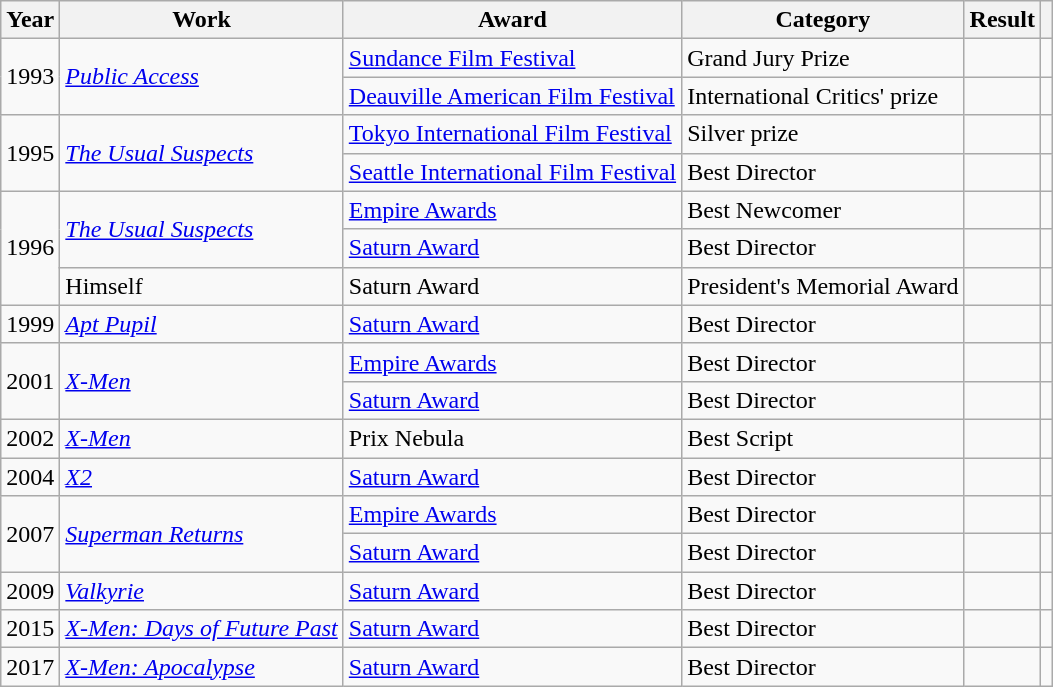<table class="wikitable sortable">
<tr>
<th>Year</th>
<th>Work</th>
<th>Award</th>
<th>Category</th>
<th>Result</th>
<th class="unsortable"></th>
</tr>
<tr>
<td rowspan="2">1993</td>
<td rowspan="2"><em><a href='#'>Public Access</a></em></td>
<td><a href='#'>Sundance Film Festival</a></td>
<td>Grand Jury Prize</td>
<td></td>
<td></td>
</tr>
<tr>
<td><a href='#'>Deauville American Film Festival</a></td>
<td>International Critics' prize</td>
<td></td>
<td></td>
</tr>
<tr>
<td rowspan="2">1995</td>
<td rowspan="2"><em><a href='#'>The Usual Suspects</a></em></td>
<td><a href='#'>Tokyo International Film Festival</a></td>
<td>Silver prize</td>
<td></td>
<td></td>
</tr>
<tr>
<td><a href='#'>Seattle International Film Festival</a></td>
<td>Best Director</td>
<td></td>
<td></td>
</tr>
<tr>
<td rowspan="3">1996</td>
<td rowspan="2"><em><a href='#'>The Usual Suspects</a></em></td>
<td><a href='#'>Empire Awards</a></td>
<td>Best Newcomer</td>
<td></td>
<td></td>
</tr>
<tr>
<td><a href='#'>Saturn Award</a></td>
<td>Best Director</td>
<td></td>
<td></td>
</tr>
<tr>
<td>Himself</td>
<td>Saturn Award</td>
<td>President's Memorial Award</td>
<td></td>
<td></td>
</tr>
<tr>
<td>1999</td>
<td><em><a href='#'>Apt Pupil</a></em></td>
<td><a href='#'>Saturn Award</a></td>
<td>Best Director</td>
<td></td>
<td></td>
</tr>
<tr>
<td rowspan="2">2001</td>
<td rowspan="2"><em><a href='#'>X-Men</a></em></td>
<td><a href='#'>Empire Awards</a></td>
<td>Best Director</td>
<td></td>
<td></td>
</tr>
<tr>
<td><a href='#'>Saturn Award</a></td>
<td>Best Director</td>
<td></td>
<td></td>
</tr>
<tr>
<td>2002</td>
<td rowspan="1"><em><a href='#'>X-Men</a></em></td>
<td>Prix Nebula</td>
<td>Best Script</td>
<td></td>
<td></td>
</tr>
<tr>
<td>2004</td>
<td><em><a href='#'>X2</a></em></td>
<td><a href='#'>Saturn Award</a></td>
<td>Best Director</td>
<td></td>
<td></td>
</tr>
<tr>
<td rowspan="2">2007</td>
<td rowspan="2"><em><a href='#'>Superman Returns</a></em></td>
<td><a href='#'>Empire Awards</a></td>
<td>Best Director</td>
<td></td>
<td></td>
</tr>
<tr>
<td><a href='#'>Saturn Award</a></td>
<td>Best Director</td>
<td></td>
<td></td>
</tr>
<tr>
<td>2009</td>
<td><em><a href='#'>Valkyrie</a></em></td>
<td><a href='#'>Saturn Award</a></td>
<td>Best Director</td>
<td></td>
<td></td>
</tr>
<tr>
<td>2015</td>
<td><em><a href='#'>X-Men: Days of Future Past</a></em></td>
<td><a href='#'>Saturn Award</a></td>
<td>Best Director</td>
<td></td>
<td></td>
</tr>
<tr>
<td>2017</td>
<td><em><a href='#'>X-Men: Apocalypse</a></em></td>
<td><a href='#'>Saturn Award</a></td>
<td>Best Director</td>
<td></td>
<td></td>
</tr>
</table>
